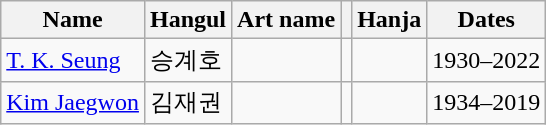<table class="wikitable sortable">
<tr>
<th>Name</th>
<th>Hangul</th>
<th>Art name</th>
<th></th>
<th>Hanja</th>
<th>Dates</th>
</tr>
<tr>
<td><a href='#'>T. K. Seung</a></td>
<td>승계호</td>
<td></td>
<td></td>
<td></td>
<td>1930–2022</td>
</tr>
<tr>
<td><a href='#'>Kim Jaegwon</a></td>
<td>김재권</td>
<td></td>
<td></td>
<td></td>
<td>1934–2019</td>
</tr>
</table>
